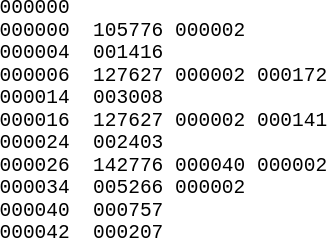<table>
<tr>
<td><br><pre><br>000000
000000  105776 000002
000004  001416
000006  127627 000002 000172
000014  003008
000016  127627 000002 000141
000024  002403
000026  142776 000040 000002
000034  005266 000002
000040  000757<br>000042  000207
</pre></td>
<td><br></td>
</tr>
</table>
